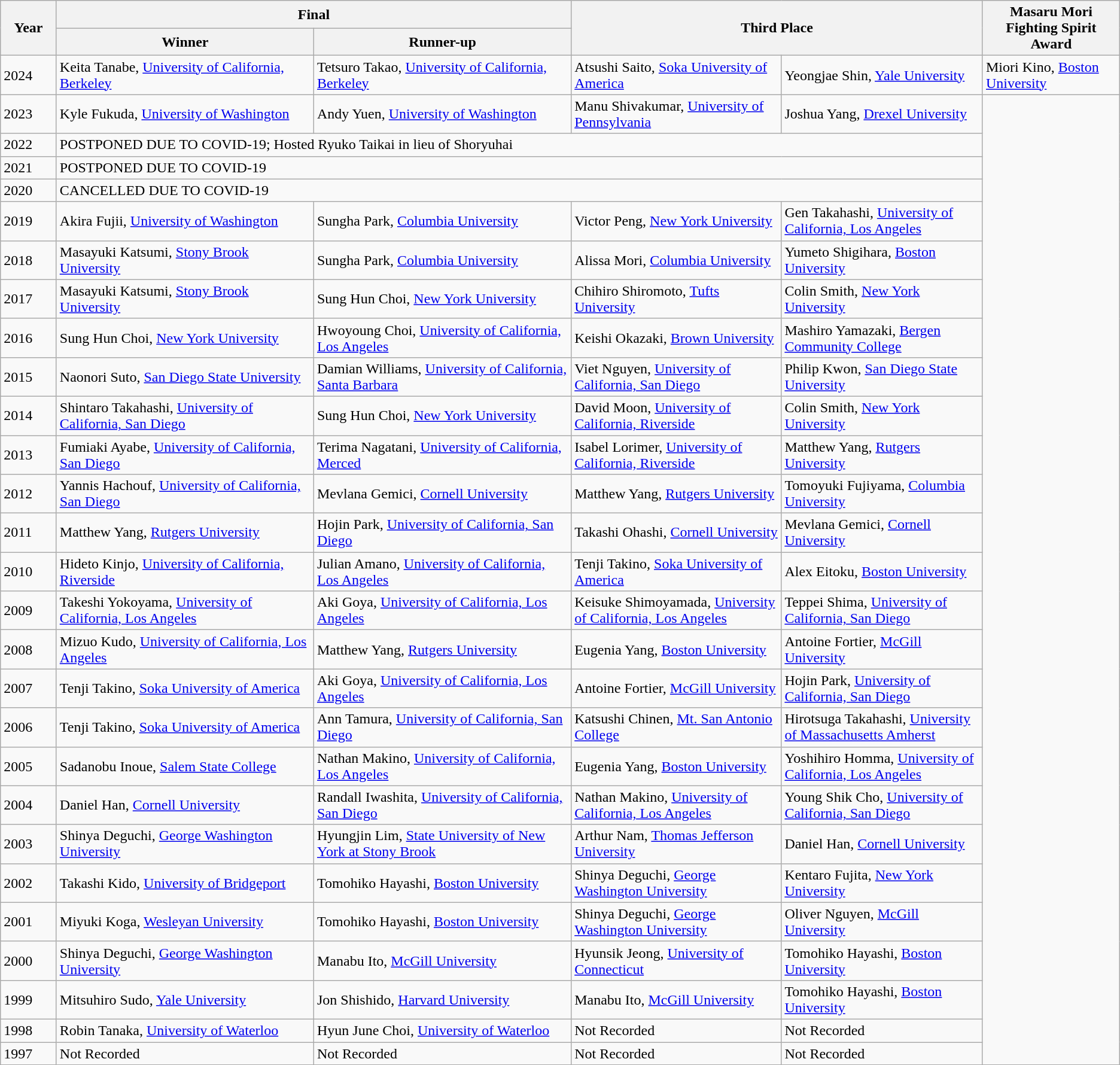<table class="wikitable" border="1">
<tr>
<th rowspan=2 width=5%>Year</th>
<th colspan=2>Final</th>
<th rowspan=2 colspan=2>Third Place</th>
<th rowspan="2">Masaru Mori Fighting Spirit Award</th>
</tr>
<tr>
<th width=23%>Winner</th>
<th width=23%>Runner-up</th>
</tr>
<tr>
<td>2024</td>
<td>Keita Tanabe, <a href='#'>University of California, Berkeley</a></td>
<td>Tetsuro Takao, <a href='#'>University of California, Berkeley</a></td>
<td>Atsushi Saito, <a href='#'>Soka University of America</a></td>
<td>Yeongjae Shin, <a href='#'>Yale University</a></td>
<td>Miori Kino, <a href='#'>Boston University</a></td>
</tr>
<tr>
<td>2023</td>
<td>Kyle Fukuda, <a href='#'>University of Washington</a></td>
<td>Andy Yuen, <a href='#'>University of Washington</a></td>
<td>Manu Shivakumar, <a href='#'>University of Pennsylvania</a></td>
<td>Joshua Yang, <a href='#'>Drexel University</a></td>
<td rowspan="27"></td>
</tr>
<tr>
<td>2022</td>
<td colspan="4">POSTPONED DUE TO COVID-19; Hosted Ryuko Taikai in lieu of Shoryuhai</td>
</tr>
<tr>
<td>2021</td>
<td colspan="4">POSTPONED DUE TO COVID-19</td>
</tr>
<tr>
<td>2020</td>
<td colspan="4">CANCELLED DUE TO COVID-19</td>
</tr>
<tr>
<td>2019</td>
<td>Akira Fujii, <a href='#'>University of Washington</a></td>
<td>Sungha Park, <a href='#'>Columbia University</a></td>
<td>Victor Peng, <a href='#'>New York University</a></td>
<td>Gen Takahashi, <a href='#'>University of California, Los Angeles</a></td>
</tr>
<tr>
<td>2018</td>
<td>Masayuki Katsumi, <a href='#'>Stony Brook University</a></td>
<td>Sungha Park, <a href='#'>Columbia University</a></td>
<td>Alissa Mori, <a href='#'>Columbia University</a></td>
<td>Yumeto Shigihara, <a href='#'>Boston University</a></td>
</tr>
<tr>
<td>2017</td>
<td>Masayuki Katsumi, <a href='#'>Stony Brook University</a></td>
<td>Sung Hun Choi, <a href='#'>New York University</a></td>
<td>Chihiro Shiromoto, <a href='#'>Tufts University</a></td>
<td>Colin Smith, <a href='#'>New York University</a></td>
</tr>
<tr>
<td>2016</td>
<td>Sung Hun Choi, <a href='#'>New York University</a></td>
<td>Hwoyoung Choi, <a href='#'>University of California,  Los Angeles</a></td>
<td>Keishi Okazaki, <a href='#'>Brown University</a></td>
<td>Mashiro Yamazaki, <a href='#'>Bergen Community College</a></td>
</tr>
<tr>
<td>2015</td>
<td>Naonori Suto, <a href='#'>San Diego State University</a></td>
<td>Damian Williams, <a href='#'>University of California,  Santa Barbara</a></td>
<td>Viet Nguyen, <a href='#'>University of California,  San Diego</a></td>
<td>Philip Kwon, <a href='#'>San Diego State University</a></td>
</tr>
<tr>
<td>2014</td>
<td>Shintaro Takahashi, <a href='#'>University of California,  San Diego</a></td>
<td>Sung Hun Choi, <a href='#'>New York University</a></td>
<td>David Moon, <a href='#'>University of California, Riverside</a></td>
<td>Colin Smith, <a href='#'>New York University</a></td>
</tr>
<tr>
<td>2013</td>
<td>Fumiaki Ayabe, <a href='#'>University of California,  San Diego</a></td>
<td>Terima Nagatani, <a href='#'>University of California, Merced</a></td>
<td>Isabel Lorimer, <a href='#'>University of California, Riverside</a></td>
<td>Matthew Yang, <a href='#'>Rutgers University</a></td>
</tr>
<tr>
<td>2012</td>
<td>Yannis Hachouf, <a href='#'>University of California, San Diego</a></td>
<td>Mevlana Gemici, <a href='#'>Cornell University</a></td>
<td>Matthew Yang, <a href='#'>Rutgers University</a></td>
<td>Tomoyuki Fujiyama, <a href='#'>Columbia University</a></td>
</tr>
<tr>
<td>2011</td>
<td>Matthew Yang, <a href='#'>Rutgers University</a></td>
<td>Hojin Park, <a href='#'>University of California, San Diego</a></td>
<td>Takashi Ohashi, <a href='#'>Cornell University</a></td>
<td>Mevlana Gemici, <a href='#'>Cornell University</a></td>
</tr>
<tr>
<td>2010</td>
<td>Hideto Kinjo, <a href='#'>University of California, Riverside</a></td>
<td>Julian Amano, <a href='#'>University of California, Los Angeles</a></td>
<td>Tenji Takino, <a href='#'>Soka University of America</a></td>
<td>Alex Eitoku, <a href='#'>Boston University</a></td>
</tr>
<tr>
<td>2009</td>
<td>Takeshi Yokoyama, <a href='#'>University of California, Los Angeles</a></td>
<td>Aki Goya, <a href='#'>University of California, Los Angeles</a></td>
<td>Keisuke Shimoyamada, <a href='#'>University of California, Los Angeles</a></td>
<td>Teppei Shima, <a href='#'>University of California, San Diego</a></td>
</tr>
<tr>
<td>2008</td>
<td>Mizuo Kudo, <a href='#'>University of California, Los Angeles</a></td>
<td>Matthew Yang, <a href='#'>Rutgers University</a></td>
<td>Eugenia Yang, <a href='#'>Boston University</a></td>
<td>Antoine Fortier, <a href='#'>McGill University</a></td>
</tr>
<tr>
<td>2007</td>
<td>Tenji Takino, <a href='#'>Soka University of America</a></td>
<td>Aki Goya, <a href='#'>University of California, Los Angeles</a></td>
<td>Antoine Fortier, <a href='#'>McGill University</a></td>
<td>Hojin Park, <a href='#'>University of California, San Diego</a></td>
</tr>
<tr>
<td>2006</td>
<td>Tenji Takino, <a href='#'>Soka University of America</a></td>
<td>Ann Tamura, <a href='#'>University of California, San Diego</a></td>
<td>Katsushi Chinen, <a href='#'>Mt. San Antonio College</a></td>
<td>Hirotsuga Takahashi, <a href='#'>University of Massachusetts Amherst</a></td>
</tr>
<tr>
<td>2005</td>
<td>Sadanobu Inoue, <a href='#'>Salem State College</a></td>
<td>Nathan Makino, <a href='#'>University of California, Los Angeles</a></td>
<td>Eugenia Yang, <a href='#'>Boston University</a></td>
<td>Yoshihiro Homma, <a href='#'>University of California, Los Angeles</a></td>
</tr>
<tr>
<td>2004</td>
<td>Daniel Han, <a href='#'>Cornell University</a></td>
<td>Randall Iwashita, <a href='#'>University of California, San Diego</a></td>
<td>Nathan Makino, <a href='#'>University of California, Los Angeles</a></td>
<td>Young Shik Cho, <a href='#'>University of California, San Diego</a></td>
</tr>
<tr>
<td>2003</td>
<td>Shinya Deguchi, <a href='#'>George Washington University</a></td>
<td>Hyungjin Lim, <a href='#'>State University of New York at Stony Brook</a></td>
<td>Arthur Nam, <a href='#'>Thomas Jefferson University</a></td>
<td>Daniel Han, <a href='#'>Cornell University</a></td>
</tr>
<tr>
<td>2002</td>
<td>Takashi Kido, <a href='#'>University of Bridgeport</a></td>
<td>Tomohiko Hayashi, <a href='#'>Boston University</a></td>
<td>Shinya Deguchi, <a href='#'>George Washington University</a></td>
<td>Kentaro Fujita, <a href='#'>New York University</a></td>
</tr>
<tr>
<td>2001</td>
<td>Miyuki Koga, <a href='#'>Wesleyan University</a></td>
<td>Tomohiko Hayashi, <a href='#'>Boston University</a></td>
<td>Shinya Deguchi, <a href='#'>George Washington University</a></td>
<td>Oliver Nguyen, <a href='#'>McGill University</a></td>
</tr>
<tr>
<td>2000</td>
<td>Shinya Deguchi, <a href='#'>George Washington University</a></td>
<td>Manabu Ito, <a href='#'>McGill University</a></td>
<td>Hyunsik Jeong, <a href='#'>University of Connecticut</a></td>
<td>Tomohiko Hayashi, <a href='#'>Boston University</a></td>
</tr>
<tr>
<td>1999</td>
<td>Mitsuhiro Sudo, <a href='#'>Yale University</a></td>
<td>Jon Shishido, <a href='#'>Harvard University</a></td>
<td>Manabu Ito, <a href='#'>McGill University</a></td>
<td>Tomohiko Hayashi, <a href='#'>Boston University</a></td>
</tr>
<tr>
<td>1998</td>
<td>Robin Tanaka, <a href='#'>University of Waterloo</a></td>
<td>Hyun June Choi, <a href='#'>University of Waterloo</a></td>
<td>Not Recorded</td>
<td>Not Recorded</td>
</tr>
<tr>
<td>1997</td>
<td>Not Recorded</td>
<td>Not Recorded</td>
<td>Not Recorded</td>
<td>Not Recorded</td>
</tr>
</table>
